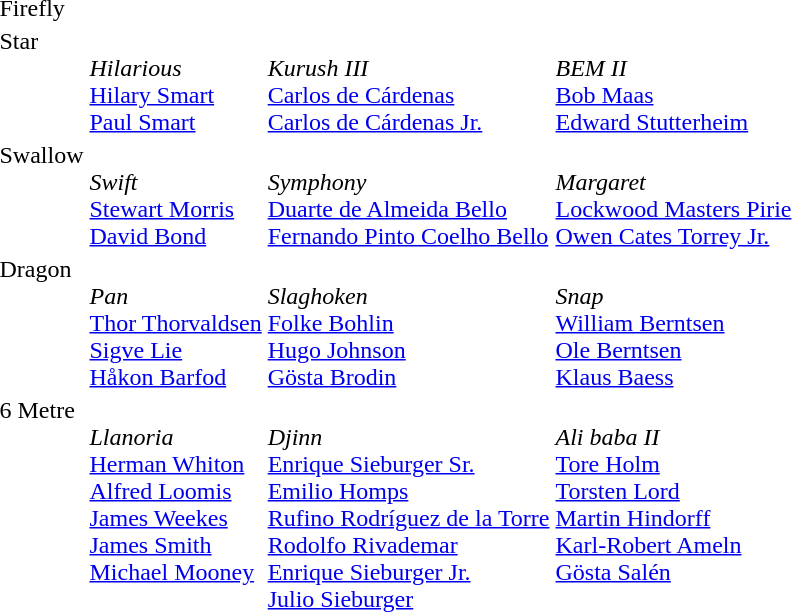<table>
<tr>
<td>Firefly <br></td>
<td></td>
<td></td>
<td></td>
</tr>
<tr valign="top">
<td>Star <br></td>
<td><br><em>Hilarious</em><br><a href='#'>Hilary Smart</a><br><a href='#'>Paul Smart</a></td>
<td><br><em>Kurush III</em><br><a href='#'>Carlos de Cárdenas</a><br><a href='#'>Carlos de Cárdenas Jr.</a></td>
<td><br><em>BEM II</em><br><a href='#'>Bob Maas</a><br><a href='#'>Edward Stutterheim</a></td>
</tr>
<tr valign="top">
<td>Swallow <br></td>
<td><br><em>Swift</em><br><a href='#'>Stewart Morris</a><br><a href='#'>David Bond</a></td>
<td><br><em>Symphony</em><br><a href='#'>Duarte de Almeida Bello</a><br><a href='#'>Fernando Pinto Coelho Bello</a></td>
<td><br><em>Margaret</em><br><a href='#'>Lockwood Masters Pirie</a><br><a href='#'>Owen Cates Torrey Jr.</a></td>
</tr>
<tr valign="top">
<td>Dragon <br></td>
<td><br><em>Pan</em><br><a href='#'>Thor Thorvaldsen</a><br><a href='#'>Sigve Lie</a><br><a href='#'>Håkon Barfod</a></td>
<td><br><em>Slaghoken</em><br><a href='#'>Folke Bohlin</a><br><a href='#'>Hugo Johnson</a><br><a href='#'>Gösta Brodin</a></td>
<td><br><em>Snap</em><br><a href='#'>William Berntsen</a><br><a href='#'>Ole Berntsen</a><br><a href='#'>Klaus Baess</a></td>
</tr>
<tr valign="top">
<td>6 Metre <br></td>
<td valign=top><br><em>Llanoria</em><br><a href='#'>Herman Whiton</a><br><a href='#'>Alfred Loomis</a><br><a href='#'>James Weekes</a><br><a href='#'>James Smith</a><br><a href='#'>Michael Mooney</a></td>
<td valign=top><br><em>Djinn</em><br><a href='#'>Enrique Sieburger Sr.</a><br><a href='#'>Emilio Homps</a><br><a href='#'>Rufino Rodríguez de la Torre</a><br><a href='#'>Rodolfo Rivademar</a><br><a href='#'>Enrique Sieburger Jr.</a><br><a href='#'>Julio Sieburger</a></td>
<td valign=top><br><em>Ali baba II</em><br><a href='#'>Tore Holm</a><br><a href='#'>Torsten Lord</a><br><a href='#'>Martin Hindorff</a><br><a href='#'>Karl-Robert Ameln</a><br><a href='#'>Gösta Salén</a></td>
</tr>
</table>
